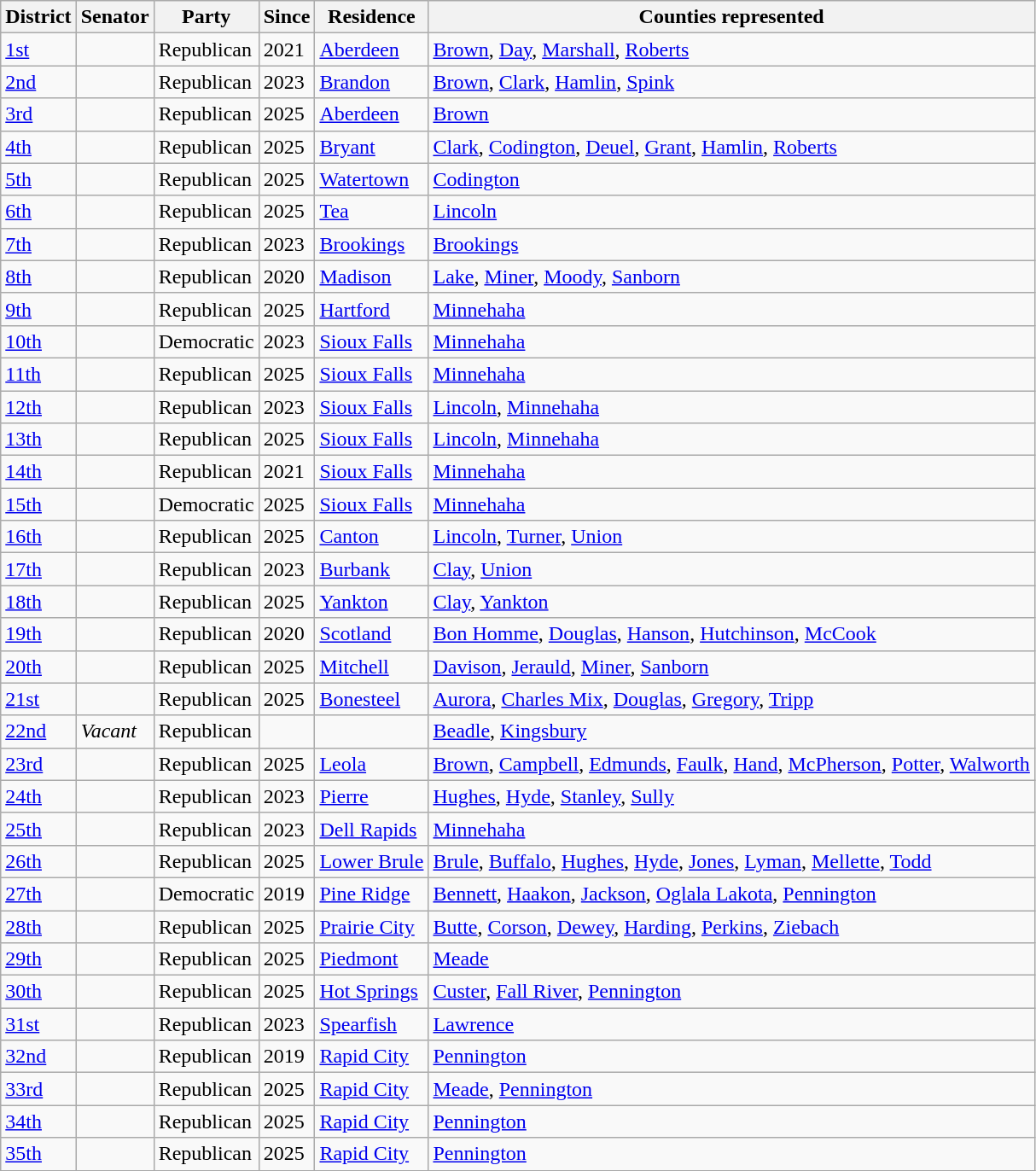<table class= "sortable wikitable">
<tr>
<th>District</th>
<th>Senator</th>
<th>Party</th>
<th>Since</th>
<th>Residence</th>
<th>Counties represented</th>
</tr>
<tr>
<td><a href='#'>1st</a></td>
<td></td>
<td>Republican</td>
<td>2021</td>
<td><a href='#'>Aberdeen</a></td>
<td><a href='#'>Brown</a>, <a href='#'>Day</a>, <a href='#'>Marshall</a>, <a href='#'>Roberts</a></td>
</tr>
<tr>
<td><a href='#'>2nd</a></td>
<td></td>
<td>Republican</td>
<td>2023</td>
<td><a href='#'>Brandon</a></td>
<td><a href='#'>Brown</a>, <a href='#'>Clark</a>, <a href='#'>Hamlin</a>, <a href='#'>Spink</a></td>
</tr>
<tr>
<td><a href='#'>3rd</a></td>
<td></td>
<td>Republican</td>
<td>2025</td>
<td><a href='#'>Aberdeen</a></td>
<td><a href='#'>Brown</a></td>
</tr>
<tr>
<td><a href='#'>4th</a></td>
<td></td>
<td>Republican</td>
<td>2025</td>
<td><a href='#'>Bryant</a></td>
<td><a href='#'>Clark</a>, <a href='#'>Codington</a>, <a href='#'>Deuel</a>, <a href='#'>Grant</a>, <a href='#'>Hamlin</a>, <a href='#'>Roberts</a></td>
</tr>
<tr>
<td><a href='#'>5th</a></td>
<td></td>
<td>Republican</td>
<td>2025</td>
<td><a href='#'>Watertown</a></td>
<td><a href='#'>Codington</a></td>
</tr>
<tr>
<td><a href='#'>6th</a></td>
<td></td>
<td>Republican</td>
<td>2025</td>
<td><a href='#'>Tea</a></td>
<td><a href='#'>Lincoln</a></td>
</tr>
<tr>
<td><a href='#'>7th</a></td>
<td></td>
<td>Republican</td>
<td>2023</td>
<td><a href='#'>Brookings</a></td>
<td><a href='#'>Brookings</a></td>
</tr>
<tr>
<td><a href='#'>8th</a></td>
<td></td>
<td>Republican</td>
<td>2020</td>
<td><a href='#'>Madison</a></td>
<td><a href='#'>Lake</a>, <a href='#'>Miner</a>, <a href='#'>Moody</a>, <a href='#'>Sanborn</a></td>
</tr>
<tr>
<td><a href='#'>9th</a></td>
<td></td>
<td>Republican</td>
<td>2025</td>
<td><a href='#'>Hartford</a></td>
<td><a href='#'>Minnehaha</a></td>
</tr>
<tr>
<td><a href='#'>10th</a></td>
<td></td>
<td>Democratic</td>
<td>2023</td>
<td><a href='#'>Sioux Falls</a></td>
<td><a href='#'>Minnehaha</a></td>
</tr>
<tr>
<td><a href='#'>11th</a></td>
<td></td>
<td>Republican</td>
<td>2025</td>
<td><a href='#'>Sioux Falls</a></td>
<td><a href='#'>Minnehaha</a></td>
</tr>
<tr>
<td><a href='#'>12th</a></td>
<td></td>
<td>Republican</td>
<td>2023</td>
<td><a href='#'>Sioux Falls</a></td>
<td><a href='#'>Lincoln</a>, <a href='#'>Minnehaha</a></td>
</tr>
<tr>
<td><a href='#'>13th</a></td>
<td></td>
<td>Republican</td>
<td>2025</td>
<td><a href='#'>Sioux Falls</a></td>
<td><a href='#'>Lincoln</a>, <a href='#'>Minnehaha</a></td>
</tr>
<tr>
<td><a href='#'>14th</a></td>
<td></td>
<td>Republican</td>
<td>2021</td>
<td><a href='#'>Sioux Falls</a></td>
<td><a href='#'>Minnehaha</a></td>
</tr>
<tr>
<td><a href='#'>15th</a></td>
<td></td>
<td>Democratic</td>
<td>2025</td>
<td><a href='#'>Sioux Falls</a></td>
<td><a href='#'>Minnehaha</a></td>
</tr>
<tr>
<td><a href='#'>16th</a></td>
<td></td>
<td>Republican</td>
<td>2025</td>
<td><a href='#'>Canton</a></td>
<td><a href='#'>Lincoln</a>, <a href='#'>Turner</a>, <a href='#'>Union</a></td>
</tr>
<tr>
<td><a href='#'>17th</a></td>
<td></td>
<td>Republican</td>
<td>2023</td>
<td><a href='#'>Burbank</a></td>
<td><a href='#'>Clay</a>, <a href='#'>Union</a></td>
</tr>
<tr>
<td><a href='#'>18th</a></td>
<td></td>
<td>Republican</td>
<td>2025</td>
<td><a href='#'>Yankton</a></td>
<td><a href='#'>Clay</a>, <a href='#'>Yankton</a></td>
</tr>
<tr>
<td><a href='#'>19th</a></td>
<td></td>
<td>Republican</td>
<td>2020</td>
<td><a href='#'>Scotland</a></td>
<td><a href='#'>Bon Homme</a>, <a href='#'>Douglas</a>, <a href='#'>Hanson</a>, <a href='#'>Hutchinson</a>, <a href='#'>McCook</a></td>
</tr>
<tr>
<td><a href='#'>20th</a></td>
<td></td>
<td>Republican</td>
<td>2025</td>
<td><a href='#'>Mitchell</a></td>
<td><a href='#'>Davison</a>, <a href='#'>Jerauld</a>, <a href='#'>Miner</a>, <a href='#'>Sanborn</a></td>
</tr>
<tr>
<td><a href='#'>21st</a></td>
<td></td>
<td>Republican</td>
<td>2025</td>
<td><a href='#'>Bonesteel</a></td>
<td><a href='#'>Aurora</a>, <a href='#'>Charles Mix</a>, <a href='#'>Douglas</a>, <a href='#'>Gregory</a>, <a href='#'>Tripp</a></td>
</tr>
<tr>
<td><a href='#'>22nd</a></td>
<td><em>Vacant</em></td>
<td>Republican</td>
<td></td>
<td></td>
<td><a href='#'>Beadle</a>, <a href='#'>Kingsbury</a></td>
</tr>
<tr>
<td><a href='#'>23rd</a></td>
<td></td>
<td>Republican</td>
<td>2025</td>
<td><a href='#'>Leola</a></td>
<td><a href='#'>Brown</a>, <a href='#'>Campbell</a>, <a href='#'>Edmunds</a>, <a href='#'>Faulk</a>, <a href='#'>Hand</a>, <a href='#'>McPherson</a>, <a href='#'>Potter</a>, <a href='#'>Walworth</a></td>
</tr>
<tr>
<td><a href='#'>24th</a></td>
<td></td>
<td>Republican</td>
<td>2023</td>
<td><a href='#'>Pierre</a></td>
<td><a href='#'>Hughes</a>, <a href='#'>Hyde</a>, <a href='#'>Stanley</a>, <a href='#'>Sully</a></td>
</tr>
<tr>
<td><a href='#'>25th</a></td>
<td></td>
<td>Republican</td>
<td>2023</td>
<td><a href='#'>Dell Rapids</a></td>
<td><a href='#'>Minnehaha</a></td>
</tr>
<tr>
<td><a href='#'>26th</a></td>
<td></td>
<td>Republican</td>
<td>2025</td>
<td><a href='#'>Lower Brule</a></td>
<td><a href='#'>Brule</a>, <a href='#'>Buffalo</a>, <a href='#'>Hughes</a>, <a href='#'>Hyde</a>, <a href='#'>Jones</a>, <a href='#'>Lyman</a>, <a href='#'>Mellette</a>, <a href='#'>Todd</a></td>
</tr>
<tr>
<td><a href='#'>27th</a></td>
<td></td>
<td>Democratic</td>
<td>2019</td>
<td><a href='#'>Pine Ridge</a></td>
<td><a href='#'>Bennett</a>, <a href='#'>Haakon</a>, <a href='#'>Jackson</a>, <a href='#'>Oglala Lakota</a>, <a href='#'>Pennington</a></td>
</tr>
<tr>
<td><a href='#'>28th</a></td>
<td></td>
<td>Republican</td>
<td>2025</td>
<td><a href='#'>Prairie City</a></td>
<td><a href='#'>Butte</a>, <a href='#'>Corson</a>, <a href='#'>Dewey</a>, <a href='#'>Harding</a>, <a href='#'>Perkins</a>, <a href='#'>Ziebach</a></td>
</tr>
<tr>
<td><a href='#'>29th</a></td>
<td></td>
<td>Republican</td>
<td>2025</td>
<td><a href='#'>Piedmont</a></td>
<td><a href='#'>Meade</a></td>
</tr>
<tr>
<td><a href='#'>30th</a></td>
<td></td>
<td>Republican</td>
<td>2025</td>
<td><a href='#'>Hot Springs</a></td>
<td><a href='#'>Custer</a>, <a href='#'>Fall River</a>, <a href='#'>Pennington</a></td>
</tr>
<tr>
<td><a href='#'>31st</a></td>
<td></td>
<td>Republican</td>
<td>2023</td>
<td><a href='#'>Spearfish</a></td>
<td><a href='#'>Lawrence</a></td>
</tr>
<tr>
<td><a href='#'>32nd</a></td>
<td></td>
<td>Republican</td>
<td>2019</td>
<td><a href='#'>Rapid City</a></td>
<td><a href='#'>Pennington</a></td>
</tr>
<tr>
<td><a href='#'>33rd</a></td>
<td></td>
<td>Republican</td>
<td>2025</td>
<td><a href='#'>Rapid City</a></td>
<td><a href='#'>Meade</a>, <a href='#'>Pennington</a></td>
</tr>
<tr>
<td><a href='#'>34th</a></td>
<td></td>
<td>Republican</td>
<td>2025</td>
<td><a href='#'>Rapid City</a></td>
<td><a href='#'>Pennington</a></td>
</tr>
<tr>
<td><a href='#'>35th</a></td>
<td></td>
<td>Republican</td>
<td>2025</td>
<td><a href='#'>Rapid City</a></td>
<td><a href='#'>Pennington</a></td>
</tr>
<tr>
</tr>
</table>
